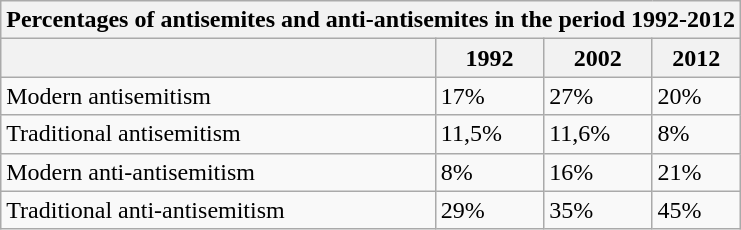<table class="wikitable">
<tr>
<th colspan="4">Percentages of antisemites and anti-antisemites in the period 1992-2012</th>
</tr>
<tr>
<th></th>
<th>1992</th>
<th>2002</th>
<th>2012</th>
</tr>
<tr>
<td>Modern antisemitism</td>
<td>17%</td>
<td>27%</td>
<td>20%</td>
</tr>
<tr>
<td>Traditional antisemitism</td>
<td>11,5%</td>
<td>11,6%</td>
<td>8%</td>
</tr>
<tr>
<td>Modern anti-antisemitism</td>
<td>8%</td>
<td>16%</td>
<td>21%</td>
</tr>
<tr>
<td>Traditional anti-antisemitism</td>
<td>29%</td>
<td>35%</td>
<td>45%</td>
</tr>
</table>
